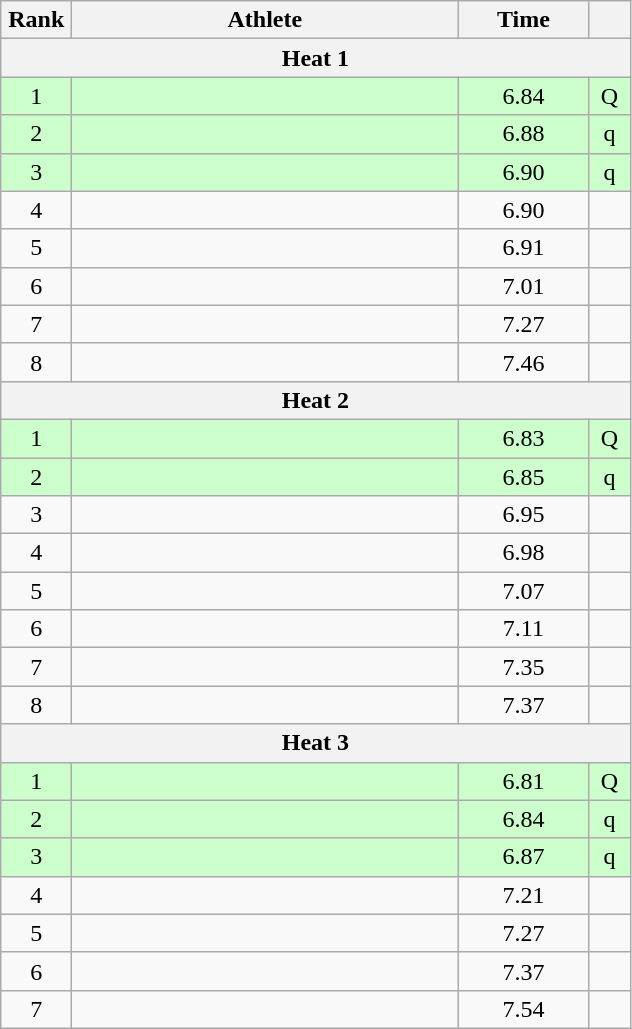<table class=wikitable style="text-align:center">
<tr>
<th width=40>Rank</th>
<th width=250>Athlete</th>
<th width=80>Time</th>
<th width=20></th>
</tr>
<tr>
<th colspan=4>Heat 1</th>
</tr>
<tr bgcolor="ccffcc">
<td>1</td>
<td align=left></td>
<td>6.84</td>
<td>Q</td>
</tr>
<tr bgcolor="ccffcc">
<td>2</td>
<td align=left></td>
<td>6.88</td>
<td>q</td>
</tr>
<tr bgcolor="ccffcc">
<td>3</td>
<td align=left></td>
<td>6.90</td>
<td>q</td>
</tr>
<tr>
<td>4</td>
<td align=left></td>
<td>6.90</td>
<td></td>
</tr>
<tr>
<td>5</td>
<td align=left></td>
<td>6.91</td>
<td></td>
</tr>
<tr>
<td>6</td>
<td align=left></td>
<td>7.01</td>
<td></td>
</tr>
<tr>
<td>7</td>
<td align=left></td>
<td>7.27</td>
<td></td>
</tr>
<tr>
<td>8</td>
<td align=left></td>
<td>7.46</td>
<td></td>
</tr>
<tr>
<th colspan=4>Heat 2</th>
</tr>
<tr bgcolor="ccffcc">
<td>1</td>
<td align=left></td>
<td>6.83</td>
<td>Q</td>
</tr>
<tr bgcolor="ccffcc">
<td>2</td>
<td align=left></td>
<td>6.85</td>
<td>q</td>
</tr>
<tr>
<td>3</td>
<td align=left></td>
<td>6.95</td>
<td></td>
</tr>
<tr>
<td>4</td>
<td align=left></td>
<td>6.98</td>
<td></td>
</tr>
<tr>
<td>5</td>
<td align=left></td>
<td>7.07</td>
<td></td>
</tr>
<tr>
<td>6</td>
<td align=left></td>
<td>7.11</td>
<td></td>
</tr>
<tr>
<td>7</td>
<td align=left></td>
<td>7.35</td>
<td></td>
</tr>
<tr>
<td>8</td>
<td align=left></td>
<td>7.37</td>
<td></td>
</tr>
<tr>
<th colspan=4>Heat 3</th>
</tr>
<tr bgcolor="ccffcc">
<td>1</td>
<td align=left></td>
<td>6.81</td>
<td>Q</td>
</tr>
<tr bgcolor="ccffcc">
<td>2</td>
<td align=left></td>
<td>6.84</td>
<td>q</td>
</tr>
<tr bgcolor="ccffcc">
<td>3</td>
<td align=left></td>
<td>6.87</td>
<td>q</td>
</tr>
<tr>
<td>4</td>
<td align=left></td>
<td>7.21</td>
<td></td>
</tr>
<tr>
<td>5</td>
<td align=left></td>
<td>7.27</td>
<td></td>
</tr>
<tr>
<td>6</td>
<td align=left></td>
<td>7.37</td>
<td></td>
</tr>
<tr>
<td>7</td>
<td align=left></td>
<td>7.54</td>
<td></td>
</tr>
</table>
